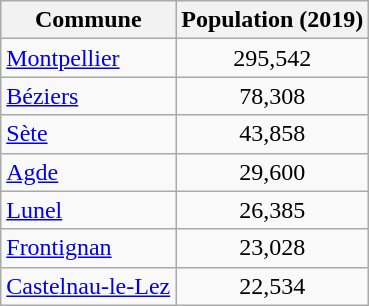<table class=wikitable>
<tr>
<th>Commune</th>
<th>Population (2019)</th>
</tr>
<tr>
<td><a href='#'>Montpellier</a></td>
<td style="text-align: center;">295,542</td>
</tr>
<tr>
<td><a href='#'>Béziers</a></td>
<td style="text-align: center;">78,308</td>
</tr>
<tr>
<td><a href='#'>Sète</a></td>
<td style="text-align: center;">43,858</td>
</tr>
<tr>
<td><a href='#'>Agde</a></td>
<td style="text-align: center;">29,600</td>
</tr>
<tr>
<td><a href='#'>Lunel</a></td>
<td style="text-align: center;">26,385</td>
</tr>
<tr>
<td><a href='#'>Frontignan</a></td>
<td style="text-align: center;">23,028</td>
</tr>
<tr>
<td><a href='#'>Castelnau-le-Lez</a></td>
<td style="text-align: center;">22,534</td>
</tr>
</table>
